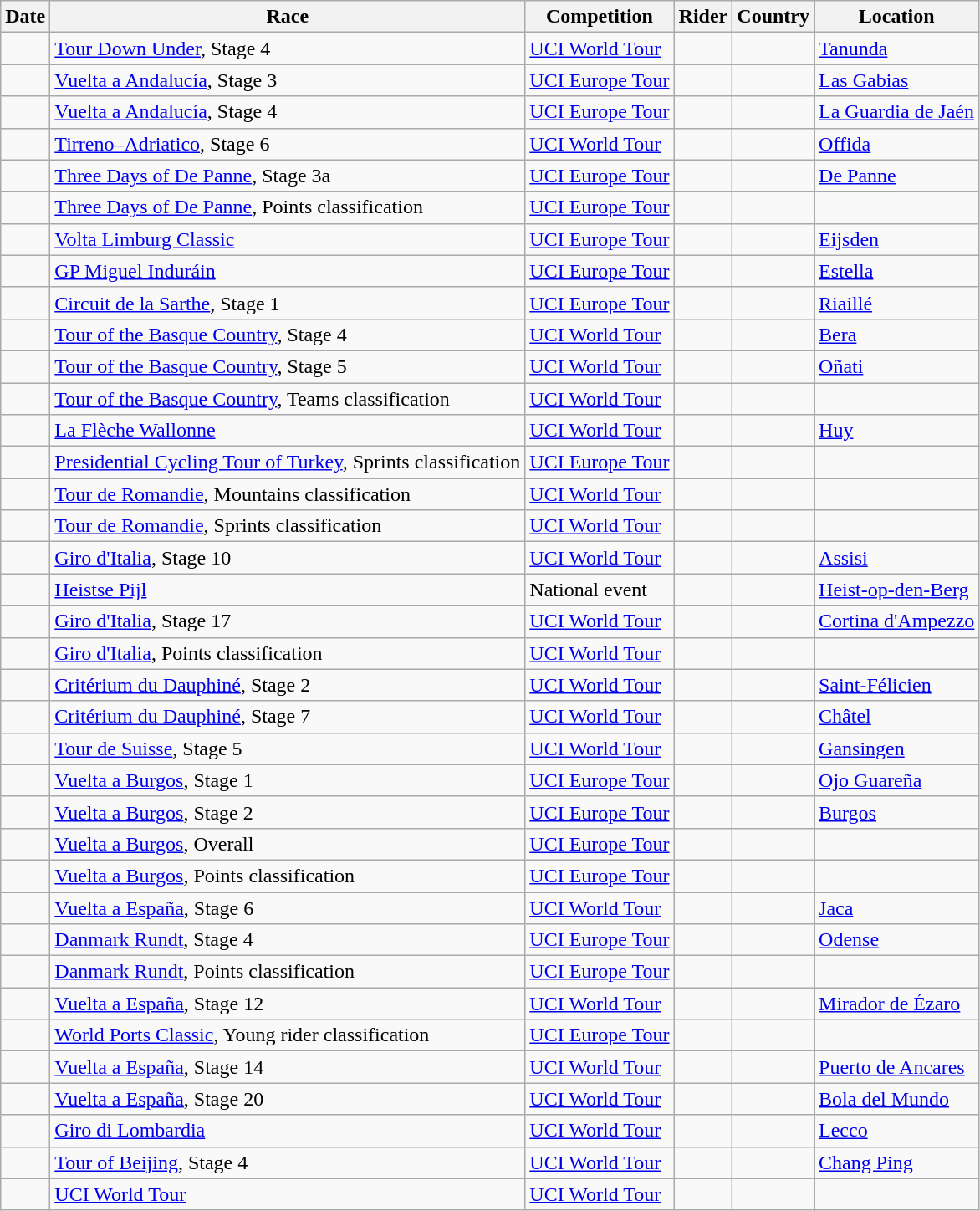<table class="wikitable sortable">
<tr>
<th>Date</th>
<th>Race</th>
<th>Competition</th>
<th>Rider</th>
<th>Country</th>
<th>Location</th>
</tr>
<tr>
<td></td>
<td><a href='#'>Tour Down Under</a>, Stage 4</td>
<td><a href='#'>UCI World Tour</a></td>
<td></td>
<td></td>
<td><a href='#'>Tanunda</a></td>
</tr>
<tr>
<td></td>
<td><a href='#'>Vuelta a Andalucía</a>, Stage 3</td>
<td><a href='#'>UCI Europe Tour</a></td>
<td></td>
<td></td>
<td><a href='#'>Las Gabias</a></td>
</tr>
<tr>
<td></td>
<td><a href='#'>Vuelta a Andalucía</a>, Stage 4</td>
<td><a href='#'>UCI Europe Tour</a></td>
<td></td>
<td></td>
<td><a href='#'>La Guardia de Jaén</a></td>
</tr>
<tr>
<td></td>
<td><a href='#'>Tirreno–Adriatico</a>, Stage 6</td>
<td><a href='#'>UCI World Tour</a></td>
<td></td>
<td></td>
<td><a href='#'>Offida</a></td>
</tr>
<tr>
<td></td>
<td><a href='#'>Three Days of De Panne</a>, Stage 3a</td>
<td><a href='#'>UCI Europe Tour</a></td>
<td></td>
<td></td>
<td><a href='#'>De Panne</a></td>
</tr>
<tr>
<td></td>
<td><a href='#'>Three Days of De Panne</a>, Points classification</td>
<td><a href='#'>UCI Europe Tour</a></td>
<td></td>
<td></td>
<td></td>
</tr>
<tr>
<td></td>
<td><a href='#'>Volta Limburg Classic</a></td>
<td><a href='#'>UCI Europe Tour</a></td>
<td></td>
<td></td>
<td><a href='#'>Eijsden</a></td>
</tr>
<tr>
<td></td>
<td><a href='#'>GP Miguel Induráin</a></td>
<td><a href='#'>UCI Europe Tour</a></td>
<td></td>
<td></td>
<td><a href='#'>Estella</a></td>
</tr>
<tr>
<td></td>
<td><a href='#'>Circuit de la Sarthe</a>, Stage 1</td>
<td><a href='#'>UCI Europe Tour</a></td>
<td></td>
<td></td>
<td><a href='#'>Riaillé</a></td>
</tr>
<tr>
<td></td>
<td><a href='#'>Tour of the Basque Country</a>, Stage 4</td>
<td><a href='#'>UCI World Tour</a></td>
<td></td>
<td></td>
<td><a href='#'>Bera</a></td>
</tr>
<tr>
<td></td>
<td><a href='#'>Tour of the Basque Country</a>, Stage 5</td>
<td><a href='#'>UCI World Tour</a></td>
<td></td>
<td></td>
<td><a href='#'>Oñati</a></td>
</tr>
<tr>
<td></td>
<td><a href='#'>Tour of the Basque Country</a>, Teams classification</td>
<td><a href='#'>UCI World Tour</a></td>
<td align="center"></td>
<td></td>
<td></td>
</tr>
<tr>
<td></td>
<td><a href='#'>La Flèche Wallonne</a></td>
<td><a href='#'>UCI World Tour</a></td>
<td></td>
<td></td>
<td><a href='#'>Huy</a></td>
</tr>
<tr>
<td></td>
<td><a href='#'>Presidential Cycling Tour of Turkey</a>, Sprints classification</td>
<td><a href='#'>UCI Europe Tour</a></td>
<td></td>
<td></td>
<td></td>
</tr>
<tr>
<td></td>
<td><a href='#'>Tour de Romandie</a>, Mountains classification</td>
<td><a href='#'>UCI World Tour</a></td>
<td></td>
<td></td>
<td></td>
</tr>
<tr>
<td></td>
<td><a href='#'>Tour de Romandie</a>, Sprints classification</td>
<td><a href='#'>UCI World Tour</a></td>
<td></td>
<td></td>
<td></td>
</tr>
<tr>
<td></td>
<td><a href='#'>Giro d'Italia</a>, Stage 10</td>
<td><a href='#'>UCI World Tour</a></td>
<td></td>
<td></td>
<td><a href='#'>Assisi</a></td>
</tr>
<tr>
<td></td>
<td><a href='#'>Heistse Pijl</a></td>
<td>National event</td>
<td></td>
<td></td>
<td><a href='#'>Heist-op-den-Berg</a></td>
</tr>
<tr>
<td></td>
<td><a href='#'>Giro d'Italia</a>, Stage 17</td>
<td><a href='#'>UCI World Tour</a></td>
<td></td>
<td></td>
<td><a href='#'>Cortina d'Ampezzo</a></td>
</tr>
<tr>
<td></td>
<td><a href='#'>Giro d'Italia</a>, Points classification</td>
<td><a href='#'>UCI World Tour</a></td>
<td></td>
<td></td>
<td></td>
</tr>
<tr>
<td></td>
<td><a href='#'>Critérium du Dauphiné</a>, Stage 2</td>
<td><a href='#'>UCI World Tour</a></td>
<td></td>
<td></td>
<td><a href='#'>Saint-Félicien</a></td>
</tr>
<tr>
<td></td>
<td><a href='#'>Critérium du Dauphiné</a>, Stage 7</td>
<td><a href='#'>UCI World Tour</a></td>
<td></td>
<td></td>
<td><a href='#'>Châtel</a></td>
</tr>
<tr>
<td></td>
<td><a href='#'>Tour de Suisse</a>, Stage 5</td>
<td><a href='#'>UCI World Tour</a></td>
<td></td>
<td></td>
<td><a href='#'>Gansingen</a></td>
</tr>
<tr>
<td></td>
<td><a href='#'>Vuelta a Burgos</a>, Stage 1</td>
<td><a href='#'>UCI Europe Tour</a></td>
<td></td>
<td></td>
<td><a href='#'>Ojo Guareña</a></td>
</tr>
<tr>
<td></td>
<td><a href='#'>Vuelta a Burgos</a>, Stage 2</td>
<td><a href='#'>UCI Europe Tour</a></td>
<td></td>
<td></td>
<td><a href='#'>Burgos</a></td>
</tr>
<tr>
<td></td>
<td><a href='#'>Vuelta a Burgos</a>, Overall</td>
<td><a href='#'>UCI Europe Tour</a></td>
<td></td>
<td></td>
<td></td>
</tr>
<tr>
<td></td>
<td><a href='#'>Vuelta a Burgos</a>, Points classification</td>
<td><a href='#'>UCI Europe Tour</a></td>
<td></td>
<td></td>
<td></td>
</tr>
<tr>
<td></td>
<td><a href='#'>Vuelta a España</a>, Stage 6</td>
<td><a href='#'>UCI World Tour</a></td>
<td></td>
<td></td>
<td><a href='#'>Jaca</a></td>
</tr>
<tr>
<td></td>
<td><a href='#'>Danmark Rundt</a>, Stage 4</td>
<td><a href='#'>UCI Europe Tour</a></td>
<td></td>
<td></td>
<td><a href='#'>Odense</a></td>
</tr>
<tr>
<td></td>
<td><a href='#'>Danmark Rundt</a>, Points classification</td>
<td><a href='#'>UCI Europe Tour</a></td>
<td></td>
<td></td>
<td></td>
</tr>
<tr>
<td></td>
<td><a href='#'>Vuelta a España</a>, Stage 12</td>
<td><a href='#'>UCI World Tour</a></td>
<td></td>
<td></td>
<td><a href='#'>Mirador de Ézaro</a></td>
</tr>
<tr>
<td></td>
<td><a href='#'>World Ports Classic</a>, Young rider classification</td>
<td><a href='#'>UCI Europe Tour</a></td>
<td></td>
<td align="center"></td>
<td></td>
</tr>
<tr>
<td></td>
<td><a href='#'>Vuelta a España</a>, Stage 14</td>
<td><a href='#'>UCI World Tour</a></td>
<td></td>
<td></td>
<td><a href='#'>Puerto de Ancares</a></td>
</tr>
<tr>
<td></td>
<td><a href='#'>Vuelta a España</a>, Stage 20</td>
<td><a href='#'>UCI World Tour</a></td>
<td></td>
<td></td>
<td><a href='#'>Bola del Mundo</a></td>
</tr>
<tr>
<td></td>
<td><a href='#'>Giro di Lombardia</a></td>
<td><a href='#'>UCI World Tour</a></td>
<td></td>
<td></td>
<td><a href='#'>Lecco</a></td>
</tr>
<tr>
<td></td>
<td><a href='#'>Tour of Beijing</a>, Stage 4</td>
<td><a href='#'>UCI World Tour</a></td>
<td></td>
<td></td>
<td><a href='#'>Chang Ping</a></td>
</tr>
<tr>
<td></td>
<td><a href='#'>UCI World Tour</a></td>
<td><a href='#'>UCI World Tour</a></td>
<td></td>
<td></td>
<td></td>
</tr>
</table>
